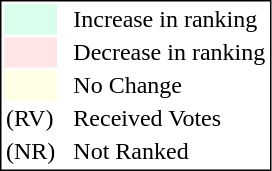<table style="border:1px solid black;">
<tr>
<td style="background:#D8FFEB; width:20px;"></td>
<td> </td>
<td>Increase in ranking</td>
</tr>
<tr>
<td style="background:#FFE6E6; width:20px;"></td>
<td> </td>
<td>Decrease in ranking</td>
</tr>
<tr>
<td style="background:#FFFFE6; width:20px;"></td>
<td> </td>
<td>No Change</td>
</tr>
<tr>
<td>(RV)</td>
<td> </td>
<td>Received Votes</td>
</tr>
<tr>
<td>(NR)</td>
<td> </td>
<td>Not Ranked</td>
</tr>
</table>
